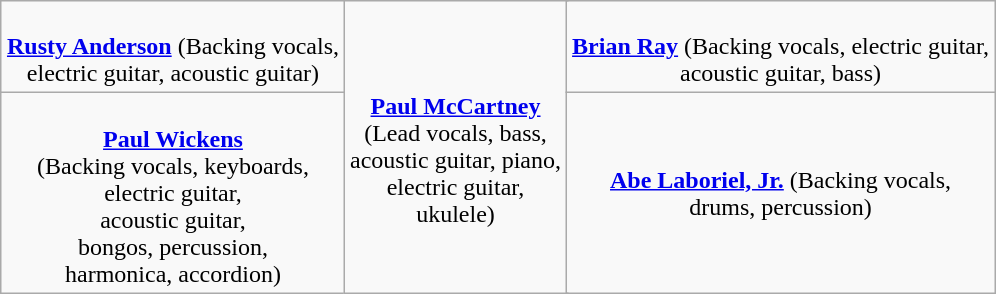<table class="wikitable" style="margin:1em auto;">
<tr>
<td align=center><br><strong><a href='#'>Rusty Anderson</a></strong> (Backing vocals,<br>electric guitar, acoustic guitar)</td>
<td colspan="3" rowspan="2" style="text-align:center;"><br><strong><a href='#'>Paul McCartney</a></strong> <br>(Lead vocals, bass, <br>acoustic guitar, piano,<br>electric guitar,<br>ukulele)</td>
<td align=center><br><strong><a href='#'>Brian Ray</a></strong> (Backing vocals, electric guitar,<br>acoustic guitar, bass)</td>
</tr>
<tr>
<td align=center><br><strong><a href='#'>Paul Wickens</a></strong> <br>(Backing vocals, keyboards,<br>electric guitar,<br>acoustic guitar,<br>bongos, percussion,<br>harmonica, accordion)</td>
<td align=center><strong><a href='#'>Abe Laboriel, Jr.</a></strong> (Backing vocals,<br>drums, percussion)</td>
</tr>
</table>
